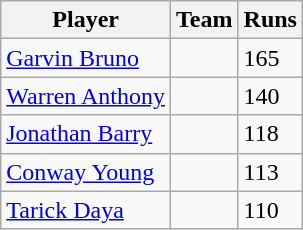<table class="wikitable">
<tr>
<th>Player</th>
<th>Team</th>
<th>Runs</th>
</tr>
<tr>
<td><a href='#'>Garvin Bruno</a></td>
<td></td>
<td>165</td>
</tr>
<tr>
<td><a href='#'>Warren Anthony</a></td>
<td></td>
<td>140</td>
</tr>
<tr>
<td><a href='#'>Jonathan Barry</a></td>
<td></td>
<td>118</td>
</tr>
<tr>
<td><a href='#'>Conway Young</a></td>
<td></td>
<td>113</td>
</tr>
<tr>
<td><a href='#'>Tarick Daya</a></td>
<td></td>
<td>110</td>
</tr>
</table>
